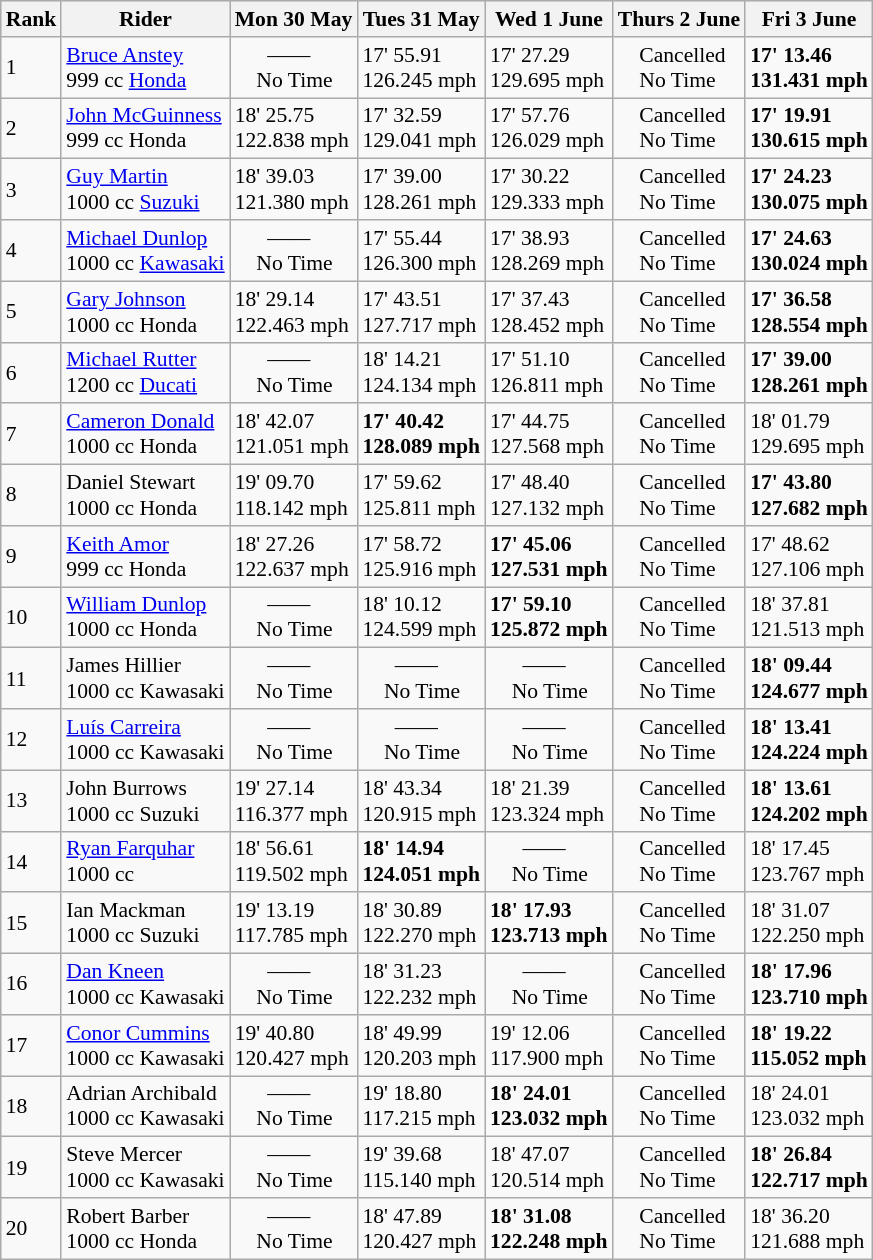<table class="wikitable" style="font-size: 90%;">
<tr style="background:#efefef;">
<th>Rank</th>
<th>Rider</th>
<th>Mon 30 May</th>
<th>Tues 31 May</th>
<th>Wed 1 June</th>
<th>Thurs 2 June</th>
<th>Fri 3 June</th>
</tr>
<tr>
<td>1</td>
<td> <a href='#'>Bruce Anstey</a><br> 999 cc <a href='#'>Honda</a></td>
<td>      ——<br>    No Time</td>
<td>17' 55.91 <br> 126.245 mph</td>
<td>17' 27.29 <br> 129.695 mph</td>
<td>    Cancelled <br>     No Time</td>
<td><strong>17' 13.46 <br> 131.431 mph</strong></td>
</tr>
<tr>
<td>2</td>
<td> <a href='#'>John McGuinness</a><br> 999 cc Honda</td>
<td>18' 25.75 <br> 122.838 mph</td>
<td>17' 32.59 <br> 129.041 mph</td>
<td>17' 57.76 <br> 126.029 mph</td>
<td>    Cancelled <br>     No Time</td>
<td><strong>17' 19.91 <br> 130.615 mph</strong></td>
</tr>
<tr>
<td>3</td>
<td> <a href='#'>Guy Martin</a><br> 1000 cc <a href='#'>Suzuki</a></td>
<td>18' 39.03 <br> 121.380 mph</td>
<td>17' 39.00 <br> 128.261 mph</td>
<td>17' 30.22 <br> 129.333 mph</td>
<td>    Cancelled <br>     No Time</td>
<td><strong>17' 24.23 <br> 130.075 mph</strong></td>
</tr>
<tr>
<td>4</td>
<td> <a href='#'>Michael Dunlop</a><br> 1000 cc <a href='#'>Kawasaki</a></td>
<td>      ——<br>    No Time</td>
<td>17' 55.44 <br> 126.300 mph</td>
<td>17' 38.93 <br> 128.269 mph</td>
<td>    Cancelled <br>     No Time</td>
<td><strong>17' 24.63 <br> 130.024 mph</strong></td>
</tr>
<tr>
<td>5</td>
<td> <a href='#'>Gary Johnson</a><br> 1000 cc Honda</td>
<td>18' 29.14 <br> 122.463 mph</td>
<td>17' 43.51 <br> 127.717 mph</td>
<td>17' 37.43 <br> 128.452 mph</td>
<td>    Cancelled <br>     No Time</td>
<td><strong>17' 36.58 <br> 128.554 mph</strong></td>
</tr>
<tr>
<td>6</td>
<td> <a href='#'>Michael Rutter</a><br> 1200 cc <a href='#'>Ducati</a></td>
<td>      ——<br>    No Time</td>
<td>18' 14.21 <br> 124.134 mph</td>
<td>17' 51.10 <br> 126.811 mph</td>
<td>    Cancelled <br>     No Time</td>
<td><strong>17' 39.00 <br> 128.261 mph</strong></td>
</tr>
<tr>
<td>7</td>
<td> <a href='#'>Cameron Donald</a><br> 1000 cc Honda</td>
<td>18' 42.07 <br> 121.051 mph</td>
<td><strong>17' 40.42 <br> 128.089 mph</strong></td>
<td>17' 44.75 <br> 127.568 mph</td>
<td>    Cancelled <br>     No Time</td>
<td>18' 01.79 <br> 129.695 mph</td>
</tr>
<tr>
<td>8</td>
<td> Daniel Stewart<br> 1000 cc Honda</td>
<td>19' 09.70 <br> 118.142 mph</td>
<td>17' 59.62 <br> 125.811 mph</td>
<td>17' 48.40 <br> 127.132 mph</td>
<td>    Cancelled <br>     No Time</td>
<td><strong>17' 43.80 <br> 127.682 mph</strong></td>
</tr>
<tr>
<td>9</td>
<td> <a href='#'>Keith Amor</a><br> 999 cc Honda</td>
<td>18' 27.26 <br> 122.637 mph</td>
<td>17' 58.72 <br> 125.916 mph</td>
<td><strong>17' 45.06 <br> 127.531 mph</strong></td>
<td>    Cancelled <br>     No Time</td>
<td>17' 48.62 <br> 127.106 mph</td>
</tr>
<tr>
<td>10</td>
<td> <a href='#'>William Dunlop</a><br> 1000 cc Honda</td>
<td>      ——<br>    No Time</td>
<td>18' 10.12 <br> 124.599 mph</td>
<td><strong>17' 59.10 <br> 125.872 mph</strong></td>
<td>    Cancelled <br>     No Time</td>
<td>18' 37.81 <br> 121.513 mph</td>
</tr>
<tr>
<td>11</td>
<td> James Hillier<br> 1000 cc Kawasaki</td>
<td>      ——<br>    No Time</td>
<td>      ——<br>    No Time</td>
<td>      ——<br>    No Time</td>
<td>    Cancelled <br>     No Time</td>
<td><strong>18' 09.44 <br> 124.677 mph</strong></td>
</tr>
<tr>
<td>12</td>
<td> <a href='#'>Luís Carreira</a><br> 1000 cc Kawasaki</td>
<td>      ——<br>    No Time</td>
<td>      ——<br>    No Time</td>
<td>      ——<br>    No Time</td>
<td>    Cancelled <br>     No Time</td>
<td><strong>18' 13.41 <br> 124.224 mph</strong></td>
</tr>
<tr>
<td>13</td>
<td> John Burrows<br> 1000 cc Suzuki</td>
<td>19' 27.14 <br> 116.377 mph</td>
<td>18' 43.34 <br> 120.915 mph</td>
<td>18' 21.39 <br> 123.324 mph</td>
<td>    Cancelled <br>     No Time</td>
<td><strong>18' 13.61 <br> 124.202 mph</strong></td>
</tr>
<tr>
<td>14</td>
<td> <a href='#'>Ryan Farquhar</a><br> 1000 cc</td>
<td>18' 56.61 <br> 119.502 mph</td>
<td><strong>18' 14.94 <br> 124.051 mph</strong></td>
<td>      ——<br>    No Time</td>
<td>    Cancelled <br>     No Time</td>
<td>18' 17.45 <br> 123.767 mph</td>
</tr>
<tr>
<td>15</td>
<td> Ian Mackman<br> 1000 cc Suzuki</td>
<td>19' 13.19 <br> 117.785 mph</td>
<td>18' 30.89 <br> 122.270 mph</td>
<td><strong>18' 17.93 <br> 123.713 mph</strong></td>
<td>    Cancelled <br>     No Time</td>
<td>18' 31.07 <br> 122.250 mph</td>
</tr>
<tr>
<td>16</td>
<td> <a href='#'>Dan Kneen</a><br> 1000 cc Kawasaki</td>
<td>      ——<br>    No Time</td>
<td>18' 31.23 <br> 122.232 mph</td>
<td>      ——<br>    No Time</td>
<td>    Cancelled <br>     No Time</td>
<td><strong>18' 17.96 <br> 123.710 mph</strong></td>
</tr>
<tr>
<td>17</td>
<td> <a href='#'>Conor Cummins</a><br> 1000 cc Kawasaki</td>
<td>19' 40.80 <br> 120.427 mph</td>
<td>18' 49.99 <br> 120.203 mph</td>
<td>19' 12.06 <br> 117.900 mph</td>
<td>    Cancelled <br>     No Time</td>
<td><strong>18' 19.22 <br> 115.052 mph</strong></td>
</tr>
<tr>
<td>18</td>
<td> Adrian Archibald<br> 1000 cc Kawasaki</td>
<td>      ——<br>    No Time</td>
<td>19' 18.80 <br> 117.215 mph</td>
<td><strong>18' 24.01 <br> 123.032 mph</strong></td>
<td>    Cancelled <br>     No Time</td>
<td>18' 24.01 <br> 123.032 mph</td>
</tr>
<tr>
<td>19</td>
<td> Steve Mercer<br> 1000 cc Kawasaki</td>
<td>      ——<br>    No Time</td>
<td>19' 39.68 <br> 115.140 mph</td>
<td>18' 47.07 <br> 120.514 mph</td>
<td>    Cancelled <br>     No Time</td>
<td><strong>18' 26.84 <br> 122.717 mph</strong></td>
</tr>
<tr>
<td>20</td>
<td> Robert Barber<br> 1000 cc Honda</td>
<td>      ——<br>    No Time</td>
<td>18' 47.89 <br> 120.427 mph</td>
<td><strong>18' 31.08 <br> 122.248 mph</strong></td>
<td>    Cancelled <br>     No Time</td>
<td>18' 36.20 <br> 121.688 mph</td>
</tr>
</table>
